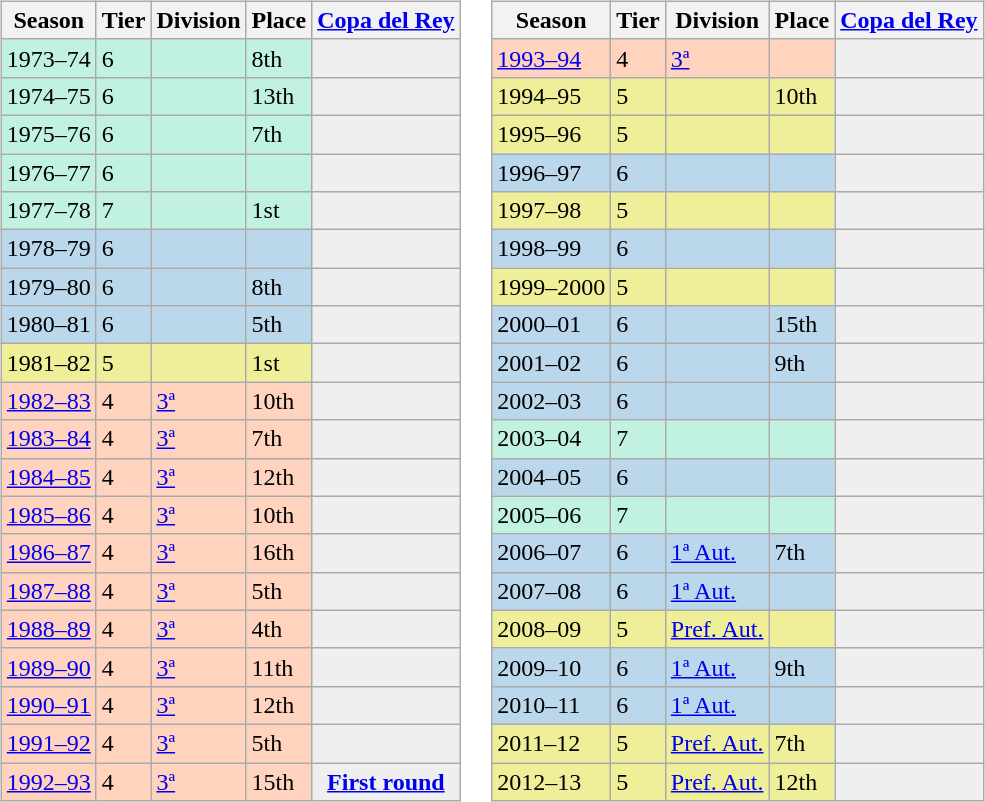<table>
<tr>
<td valign="top" width=0%><br><table class="wikitable">
<tr style="background:#f0f6fa;">
<th>Season</th>
<th>Tier</th>
<th>Division</th>
<th>Place</th>
<th><a href='#'>Copa del Rey</a></th>
</tr>
<tr>
<td style="background:#C0F2DF;">1973–74</td>
<td style="background:#C0F2DF;">6</td>
<td style="background:#C0F2DF;"></td>
<td style="background:#C0F2DF;">8th</td>
<th style="background:#efefef;"></th>
</tr>
<tr>
<td style="background:#C0F2DF;">1974–75</td>
<td style="background:#C0F2DF;">6</td>
<td style="background:#C0F2DF;"></td>
<td style="background:#C0F2DF;">13th</td>
<th style="background:#efefef;"></th>
</tr>
<tr>
<td style="background:#C0F2DF;">1975–76</td>
<td style="background:#C0F2DF;">6</td>
<td style="background:#C0F2DF;"></td>
<td style="background:#C0F2DF;">7th</td>
<th style="background:#efefef;"></th>
</tr>
<tr>
<td style="background:#C0F2DF;">1976–77</td>
<td style="background:#C0F2DF;">6</td>
<td style="background:#C0F2DF;"></td>
<td style="background:#C0F2DF;"></td>
<th style="background:#efefef;"></th>
</tr>
<tr>
<td style="background:#C0F2DF;">1977–78</td>
<td style="background:#C0F2DF;">7</td>
<td style="background:#C0F2DF;"></td>
<td style="background:#C0F2DF;">1st</td>
<th style="background:#efefef;"></th>
</tr>
<tr>
<td style="background:#BBD7EC;">1978–79</td>
<td style="background:#BBD7EC;">6</td>
<td style="background:#BBD7EC;"></td>
<td style="background:#BBD7EC;"></td>
<th style="background:#efefef;"></th>
</tr>
<tr>
<td style="background:#BBD7EC;">1979–80</td>
<td style="background:#BBD7EC;">6</td>
<td style="background:#BBD7EC;"></td>
<td style="background:#BBD7EC;">8th</td>
<th style="background:#efefef;"></th>
</tr>
<tr>
<td style="background:#BBD7EC;">1980–81</td>
<td style="background:#BBD7EC;">6</td>
<td style="background:#BBD7EC;"></td>
<td style="background:#BBD7EC;">5th</td>
<th style="background:#efefef;"></th>
</tr>
<tr>
<td style="background:#EFEF99;">1981–82</td>
<td style="background:#EFEF99;">5</td>
<td style="background:#EFEF99;"></td>
<td style="background:#EFEF99;">1st</td>
<th style="background:#efefef;"></th>
</tr>
<tr>
<td style="background:#FFD3BD;"><a href='#'>1982–83</a></td>
<td style="background:#FFD3BD;">4</td>
<td style="background:#FFD3BD;"><a href='#'>3ª</a></td>
<td style="background:#FFD3BD;">10th</td>
<th style="background:#efefef;"></th>
</tr>
<tr>
<td style="background:#FFD3BD;"><a href='#'>1983–84</a></td>
<td style="background:#FFD3BD;">4</td>
<td style="background:#FFD3BD;"><a href='#'>3ª</a></td>
<td style="background:#FFD3BD;">7th</td>
<th style="background:#efefef;"></th>
</tr>
<tr>
<td style="background:#FFD3BD;"><a href='#'>1984–85</a></td>
<td style="background:#FFD3BD;">4</td>
<td style="background:#FFD3BD;"><a href='#'>3ª</a></td>
<td style="background:#FFD3BD;">12th</td>
<th style="background:#efefef;"></th>
</tr>
<tr>
<td style="background:#FFD3BD;"><a href='#'>1985–86</a></td>
<td style="background:#FFD3BD;">4</td>
<td style="background:#FFD3BD;"><a href='#'>3ª</a></td>
<td style="background:#FFD3BD;">10th</td>
<th style="background:#efefef;"></th>
</tr>
<tr>
<td style="background:#FFD3BD;"><a href='#'>1986–87</a></td>
<td style="background:#FFD3BD;">4</td>
<td style="background:#FFD3BD;"><a href='#'>3ª</a></td>
<td style="background:#FFD3BD;">16th</td>
<th style="background:#efefef;"></th>
</tr>
<tr>
<td style="background:#FFD3BD;"><a href='#'>1987–88</a></td>
<td style="background:#FFD3BD;">4</td>
<td style="background:#FFD3BD;"><a href='#'>3ª</a></td>
<td style="background:#FFD3BD;">5th</td>
<th style="background:#efefef;"></th>
</tr>
<tr>
<td style="background:#FFD3BD;"><a href='#'>1988–89</a></td>
<td style="background:#FFD3BD;">4</td>
<td style="background:#FFD3BD;"><a href='#'>3ª</a></td>
<td style="background:#FFD3BD;">4th</td>
<th style="background:#efefef;"></th>
</tr>
<tr>
<td style="background:#FFD3BD;"><a href='#'>1989–90</a></td>
<td style="background:#FFD3BD;">4</td>
<td style="background:#FFD3BD;"><a href='#'>3ª</a></td>
<td style="background:#FFD3BD;">11th</td>
<th style="background:#efefef;"></th>
</tr>
<tr>
<td style="background:#FFD3BD;"><a href='#'>1990–91</a></td>
<td style="background:#FFD3BD;">4</td>
<td style="background:#FFD3BD;"><a href='#'>3ª</a></td>
<td style="background:#FFD3BD;">12th</td>
<th style="background:#efefef;"></th>
</tr>
<tr>
<td style="background:#FFD3BD;"><a href='#'>1991–92</a></td>
<td style="background:#FFD3BD;">4</td>
<td style="background:#FFD3BD;"><a href='#'>3ª</a></td>
<td style="background:#FFD3BD;">5th</td>
<th style="background:#efefef;"></th>
</tr>
<tr>
<td style="background:#FFD3BD;"><a href='#'>1992–93</a></td>
<td style="background:#FFD3BD;">4</td>
<td style="background:#FFD3BD;"><a href='#'>3ª</a></td>
<td style="background:#FFD3BD;">15th</td>
<th style="background:#efefef;"><a href='#'>First round</a></th>
</tr>
</table>
</td>
<td valign="top" width=0%><br><table class="wikitable">
<tr style="background:#f0f6fa;">
<th>Season</th>
<th>Tier</th>
<th>Division</th>
<th>Place</th>
<th><a href='#'>Copa del Rey</a></th>
</tr>
<tr>
<td style="background:#FFD3BD;"><a href='#'>1993–94</a></td>
<td style="background:#FFD3BD;">4</td>
<td style="background:#FFD3BD;"><a href='#'>3ª</a></td>
<td style="background:#FFD3BD;"></td>
<th style="background:#efefef;"></th>
</tr>
<tr>
<td style="background:#EFEF99;">1994–95</td>
<td style="background:#EFEF99;">5</td>
<td style="background:#EFEF99;"></td>
<td style="background:#EFEF99;">10th</td>
<th style="background:#efefef;"></th>
</tr>
<tr>
<td style="background:#EFEF99;">1995–96</td>
<td style="background:#EFEF99;">5</td>
<td style="background:#EFEF99;"></td>
<td style="background:#EFEF99;"></td>
<th style="background:#efefef;"></th>
</tr>
<tr>
<td style="background:#BBD7EC;">1996–97</td>
<td style="background:#BBD7EC;">6</td>
<td style="background:#BBD7EC;"></td>
<td style="background:#BBD7EC;"></td>
<th style="background:#efefef;"></th>
</tr>
<tr>
<td style="background:#EFEF99;">1997–98</td>
<td style="background:#EFEF99;">5</td>
<td style="background:#EFEF99;"></td>
<td style="background:#EFEF99;"></td>
<th style="background:#efefef;"></th>
</tr>
<tr>
<td style="background:#BBD7EC;">1998–99</td>
<td style="background:#BBD7EC;">6</td>
<td style="background:#BBD7EC;"></td>
<td style="background:#BBD7EC;"></td>
<th style="background:#efefef;"></th>
</tr>
<tr>
<td style="background:#EFEF99;">1999–2000</td>
<td style="background:#EFEF99;">5</td>
<td style="background:#EFEF99;"></td>
<td style="background:#EFEF99;"></td>
<th style="background:#efefef;"></th>
</tr>
<tr>
<td style="background:#BBD7EC;">2000–01</td>
<td style="background:#BBD7EC;">6</td>
<td style="background:#BBD7EC;"></td>
<td style="background:#BBD7EC;">15th</td>
<th style="background:#efefef;"></th>
</tr>
<tr>
<td style="background:#BBD7EC;">2001–02</td>
<td style="background:#BBD7EC;">6</td>
<td style="background:#BBD7EC;"></td>
<td style="background:#BBD7EC;">9th</td>
<th style="background:#efefef;"></th>
</tr>
<tr>
<td style="background:#BBD7EC;">2002–03</td>
<td style="background:#BBD7EC;">6</td>
<td style="background:#BBD7EC;"></td>
<td style="background:#BBD7EC;"></td>
<th style="background:#efefef;"></th>
</tr>
<tr>
<td style="background:#C0F2DF;">2003–04</td>
<td style="background:#C0F2DF;">7</td>
<td style="background:#C0F2DF;"></td>
<td style="background:#C0F2DF;"></td>
<th style="background:#efefef;"></th>
</tr>
<tr>
<td style="background:#BBD7EC;">2004–05</td>
<td style="background:#BBD7EC;">6</td>
<td style="background:#BBD7EC;"></td>
<td style="background:#BBD7EC;"></td>
<th style="background:#efefef;"></th>
</tr>
<tr>
<td style="background:#C0F2DF;">2005–06</td>
<td style="background:#C0F2DF;">7</td>
<td style="background:#C0F2DF;"></td>
<td style="background:#C0F2DF;"></td>
<th style="background:#efefef;"></th>
</tr>
<tr>
<td style="background:#BBD7EC;">2006–07</td>
<td style="background:#BBD7EC;">6</td>
<td style="background:#BBD7EC;"><a href='#'>1ª Aut.</a></td>
<td style="background:#BBD7EC;">7th</td>
<th style="background:#efefef;"></th>
</tr>
<tr>
<td style="background:#BBD7EC;">2007–08</td>
<td style="background:#BBD7EC;">6</td>
<td style="background:#BBD7EC;"><a href='#'>1ª Aut.</a></td>
<td style="background:#BBD7EC;"></td>
<th style="background:#efefef;"></th>
</tr>
<tr>
<td style="background:#EFEF99;">2008–09</td>
<td style="background:#EFEF99;">5</td>
<td style="background:#EFEF99;"><a href='#'>Pref. Aut.</a></td>
<td style="background:#EFEF99;"></td>
<th style="background:#efefef;"></th>
</tr>
<tr>
<td style="background:#BBD7EC;">2009–10</td>
<td style="background:#BBD7EC;">6</td>
<td style="background:#BBD7EC;"><a href='#'>1ª Aut.</a></td>
<td style="background:#BBD7EC;">9th</td>
<th style="background:#efefef;"></th>
</tr>
<tr>
<td style="background:#BBD7EC;">2010–11</td>
<td style="background:#BBD7EC;">6</td>
<td style="background:#BBD7EC;"><a href='#'>1ª Aut.</a></td>
<td style="background:#BBD7EC;"></td>
<th style="background:#efefef;"></th>
</tr>
<tr>
<td style="background:#EFEF99;">2011–12</td>
<td style="background:#EFEF99;">5</td>
<td style="background:#EFEF99;"><a href='#'>Pref. Aut.</a></td>
<td style="background:#EFEF99;">7th</td>
<th style="background:#efefef;"></th>
</tr>
<tr>
<td style="background:#EFEF99;">2012–13</td>
<td style="background:#EFEF99;">5</td>
<td style="background:#EFEF99;"><a href='#'>Pref. Aut.</a></td>
<td style="background:#EFEF99;">12th</td>
<th style="background:#efefef;"></th>
</tr>
</table>
</td>
</tr>
</table>
